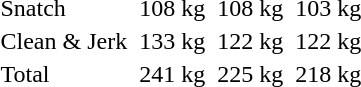<table>
<tr>
<td>Snatch</td>
<td></td>
<td>108 kg</td>
<td></td>
<td>108 kg</td>
<td></td>
<td>103 kg</td>
</tr>
<tr>
<td>Clean & Jerk</td>
<td></td>
<td>133 kg</td>
<td></td>
<td>122 kg</td>
<td></td>
<td>122 kg</td>
</tr>
<tr>
<td>Total</td>
<td></td>
<td>241 kg</td>
<td></td>
<td>225 kg</td>
<td></td>
<td>218 kg</td>
</tr>
</table>
